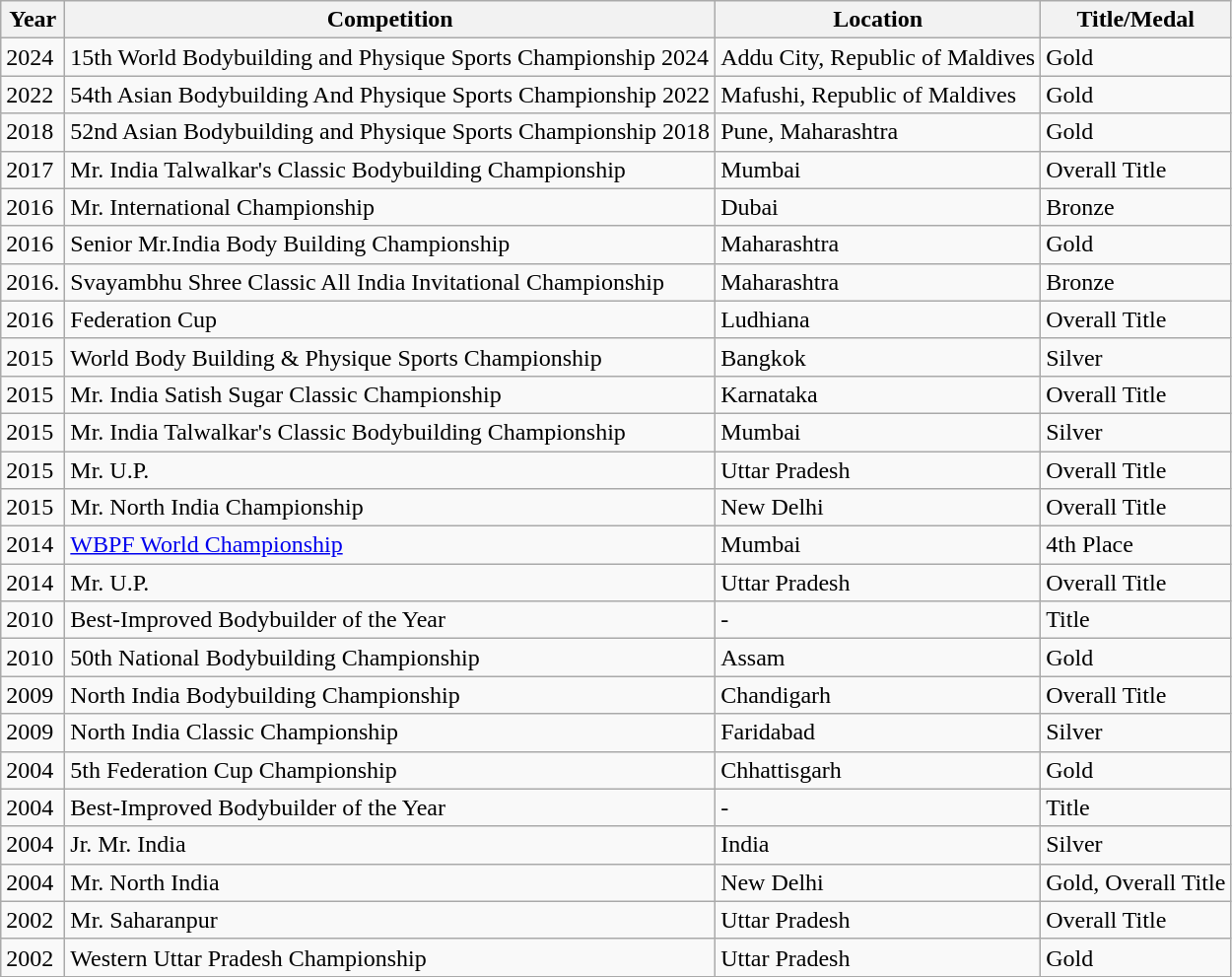<table class="wikitable">
<tr>
<th>Year</th>
<th>Competition</th>
<th>Location</th>
<th>Title/Medal</th>
</tr>
<tr>
<td>2024</td>
<td>15th World Bodybuilding and Physique Sports Championship 2024 </td>
<td>Addu City, Republic of Maldives</td>
<td>Gold</td>
</tr>
<tr>
<td>2022</td>
<td>54th Asian Bodybuilding And Physique Sports Championship 2022 </td>
<td>Mafushi, Republic of Maldives</td>
<td>Gold</td>
</tr>
<tr>
<td>2018</td>
<td>52nd Asian Bodybuilding and Physique Sports Championship 2018</td>
<td>Pune, Maharashtra</td>
<td>Gold </td>
</tr>
<tr>
<td>2017</td>
<td>Mr. India Talwalkar's Classic Bodybuilding Championship</td>
<td>Mumbai</td>
<td>Overall Title </td>
</tr>
<tr>
<td>2016</td>
<td>Mr. International Championship</td>
<td>Dubai</td>
<td>Bronze</td>
</tr>
<tr>
<td>2016</td>
<td>Senior Mr.India Body Building Championship</td>
<td>Maharashtra</td>
<td>Gold</td>
</tr>
<tr>
<td>2016.</td>
<td>Svayambhu Shree Classic All India Invitational Championship</td>
<td>Maharashtra</td>
<td>Bronze</td>
</tr>
<tr>
<td>2016</td>
<td>Federation Cup</td>
<td>Ludhiana</td>
<td>Overall Title</td>
</tr>
<tr>
<td>2015</td>
<td>World Body Building & Physique Sports Championship</td>
<td>Bangkok</td>
<td>Silver</td>
</tr>
<tr>
<td>2015</td>
<td>Mr. India Satish Sugar Classic Championship</td>
<td>Karnataka</td>
<td>Overall Title</td>
</tr>
<tr>
<td>2015</td>
<td>Mr. India Talwalkar's Classic Bodybuilding Championship</td>
<td>Mumbai</td>
<td>Silver</td>
</tr>
<tr>
<td>2015</td>
<td>Mr. U.P.</td>
<td>Uttar Pradesh</td>
<td>Overall Title</td>
</tr>
<tr>
<td>2015</td>
<td>Mr. North India Championship</td>
<td>New Delhi</td>
<td>Overall Title</td>
</tr>
<tr>
<td>2014</td>
<td><a href='#'>WBPF World Championship</a></td>
<td>Mumbai</td>
<td>4th Place</td>
</tr>
<tr>
<td>2014</td>
<td>Mr. U.P.</td>
<td>Uttar Pradesh</td>
<td>Overall Title</td>
</tr>
<tr>
<td>2010</td>
<td>Best-Improved Bodybuilder of the Year</td>
<td>-</td>
<td>Title</td>
</tr>
<tr>
<td>2010</td>
<td>50th National Bodybuilding Championship</td>
<td>Assam</td>
<td>Gold</td>
</tr>
<tr>
<td>2009</td>
<td>North India Bodybuilding Championship</td>
<td>Chandigarh</td>
<td>Overall Title</td>
</tr>
<tr>
<td>2009</td>
<td>North India Classic Championship</td>
<td>Faridabad</td>
<td>Silver</td>
</tr>
<tr>
<td>2004</td>
<td>5th Federation Cup Championship</td>
<td>Chhattisgarh</td>
<td>Gold</td>
</tr>
<tr>
<td>2004</td>
<td>Best-Improved Bodybuilder of the Year</td>
<td>-</td>
<td>Title</td>
</tr>
<tr>
<td>2004</td>
<td>Jr. Mr. India</td>
<td>India</td>
<td>Silver</td>
</tr>
<tr>
<td>2004</td>
<td>Mr. North India</td>
<td>New Delhi</td>
<td>Gold, Overall Title</td>
</tr>
<tr>
<td>2002</td>
<td>Mr. Saharanpur</td>
<td>Uttar Pradesh</td>
<td>Overall Title</td>
</tr>
<tr>
<td>2002</td>
<td>Western Uttar Pradesh Championship</td>
<td>Uttar Pradesh</td>
<td>Gold</td>
</tr>
</table>
